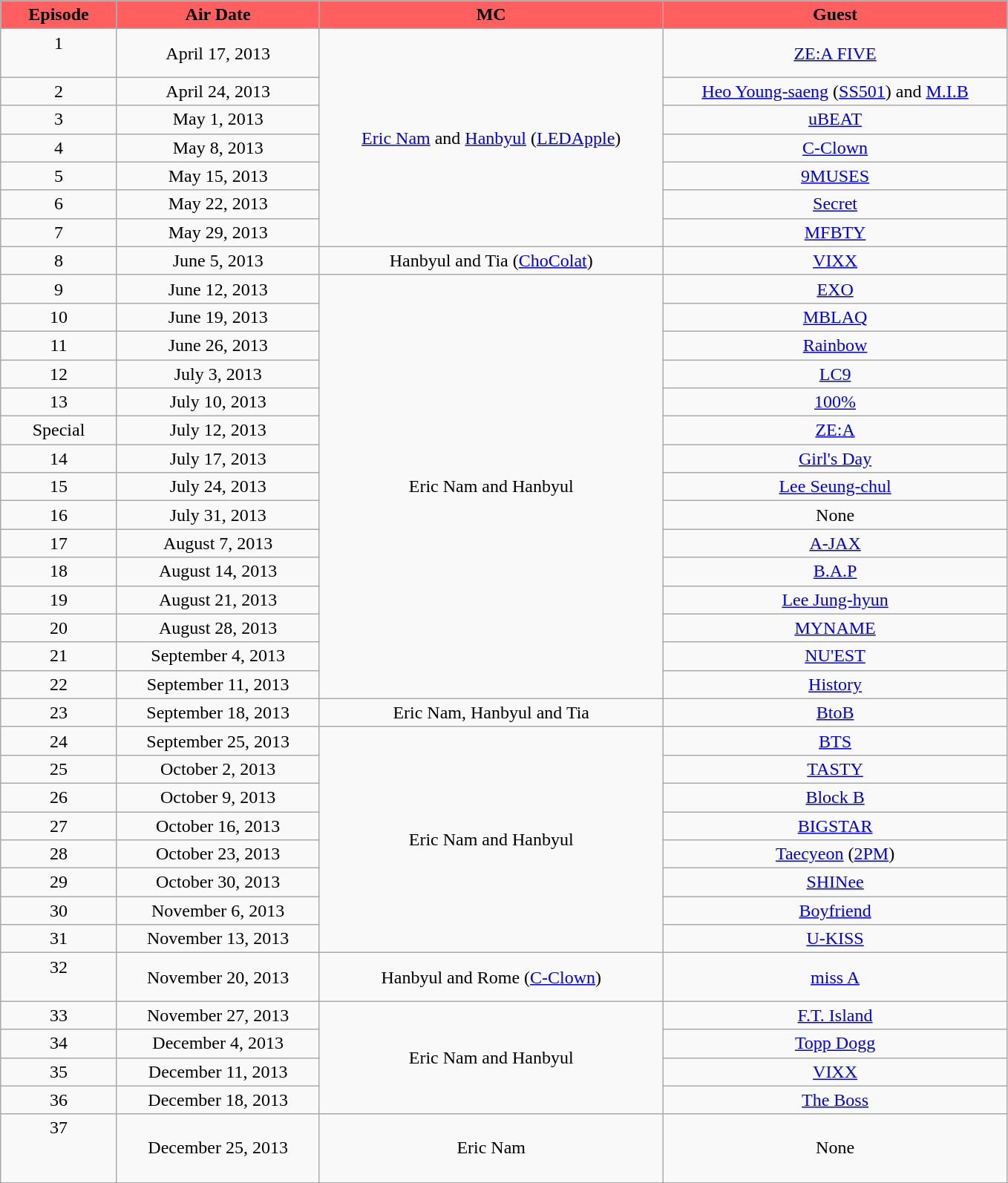<table class="wikitable" style="text-align:center;" width="905px">
<tr>
<th style="background:#FF5F5F; width:50px;">Episode</th>
<th style="background:#FF5F5F; width:100px;">Air Date</th>
<th style="background:#FF5F5F; width:175px;">MC</th>
<th style="background:#FF5F5F; width:175px;">Guest</th>
</tr>
<tr>
<td>1<br><br></td>
<td>April 17, 2013</td>
<td rowspan=7><a href='#'>Eric Nam</a> and <a href='#'>Hanbyul</a> (<a href='#'>LEDApple</a>)</td>
<td><a href='#'>ZE:A FIVE</a></td>
</tr>
<tr>
<td>2</td>
<td>April 24, 2013</td>
<td><a href='#'>Heo Young-saeng</a> (<a href='#'>SS501</a>) and <a href='#'>M.I.B</a></td>
</tr>
<tr>
<td>3</td>
<td>May 1, 2013</td>
<td><a href='#'>uBEAT</a></td>
</tr>
<tr>
<td>4</td>
<td>May 8, 2013</td>
<td><a href='#'>C-Clown</a></td>
</tr>
<tr>
<td>5</td>
<td>May 15, 2013</td>
<td><a href='#'>9MUSES</a></td>
</tr>
<tr>
<td>6</td>
<td>May 22, 2013</td>
<td><a href='#'>Secret</a></td>
</tr>
<tr>
<td>7</td>
<td>May 29, 2013</td>
<td><a href='#'>MFBTY</a></td>
</tr>
<tr>
<td>8<br></td>
<td>June 5, 2013</td>
<td>Hanbyul and Tia (<a href='#'>ChoColat</a>)</td>
<td><a href='#'>VIXX</a></td>
</tr>
<tr>
<td>9<br></td>
<td>June 12, 2013</td>
<td rowspan=15>Eric Nam and Hanbyul</td>
<td><a href='#'>EXO</a></td>
</tr>
<tr>
<td>10</td>
<td>June 19, 2013</td>
<td><a href='#'>MBLAQ</a></td>
</tr>
<tr>
<td>11<br></td>
<td>June 26, 2013</td>
<td><a href='#'>Rainbow</a></td>
</tr>
<tr>
<td>12<br></td>
<td>July 3, 2013</td>
<td><a href='#'>LC9</a></td>
</tr>
<tr>
<td>13</td>
<td>July 10, 2013</td>
<td><a href='#'>100%</a></td>
</tr>
<tr>
<td>Special<br></td>
<td>July 12, 2013</td>
<td><a href='#'>ZE:A</a></td>
</tr>
<tr>
<td>14</td>
<td>July 17, 2013</td>
<td><a href='#'>Girl's Day</a></td>
</tr>
<tr>
<td>15</td>
<td>July 24, 2013</td>
<td><a href='#'>Lee Seung-chul</a></td>
</tr>
<tr>
<td>16<br></td>
<td>July 31, 2013</td>
<td>None</td>
</tr>
<tr>
<td>17<br></td>
<td>August 7, 2013</td>
<td><a href='#'>A-JAX</a></td>
</tr>
<tr>
<td>18</td>
<td>August 14, 2013</td>
<td><a href='#'>B.A.P</a></td>
</tr>
<tr>
<td>19</td>
<td>August 21, 2013</td>
<td><a href='#'>Lee Jung-hyun</a></td>
</tr>
<tr>
<td>20</td>
<td>August 28, 2013</td>
<td><a href='#'>MYNAME</a></td>
</tr>
<tr>
<td>21</td>
<td>September 4, 2013</td>
<td><a href='#'>NU'EST</a></td>
</tr>
<tr>
<td>22</td>
<td>September 11, 2013</td>
<td><a href='#'>History</a></td>
</tr>
<tr>
<td>23<br></td>
<td>September 18, 2013</td>
<td>Eric Nam, Hanbyul and Tia</td>
<td><a href='#'>BtoB</a></td>
</tr>
<tr>
<td>24</td>
<td>September 25, 2013</td>
<td rowspan=8>Eric Nam and Hanbyul</td>
<td><a href='#'>BTS</a></td>
</tr>
<tr>
<td>25</td>
<td>October 2, 2013</td>
<td><a href='#'>TASTY</a></td>
</tr>
<tr>
<td>26</td>
<td>October 9, 2013</td>
<td><a href='#'>Block B</a></td>
</tr>
<tr>
<td>27</td>
<td>October 16, 2013</td>
<td><a href='#'>BIGSTAR</a></td>
</tr>
<tr>
<td>28</td>
<td>October 23, 2013</td>
<td><a href='#'>Taecyeon</a> (<a href='#'>2PM</a>)</td>
</tr>
<tr>
<td>29<br></td>
<td>October 30, 2013</td>
<td><a href='#'>SHINee</a></td>
</tr>
<tr>
<td>30</td>
<td>November 6, 2013</td>
<td><a href='#'>Boyfriend</a></td>
</tr>
<tr>
<td>31<br></td>
<td>November 13, 2013</td>
<td><a href='#'>U-KISS</a></td>
</tr>
<tr>
<td>32<br><br></td>
<td>November 20, 2013</td>
<td>Hanbyul and Rome (<a href='#'>C-Clown</a>)</td>
<td><a href='#'>miss A</a></td>
</tr>
<tr>
<td>33</td>
<td>November 27, 2013</td>
<td rowspan=4>Eric Nam and Hanbyul</td>
<td><a href='#'>F.T. Island</a></td>
</tr>
<tr>
<td>34</td>
<td>December 4, 2013</td>
<td><a href='#'>Topp Dogg</a></td>
</tr>
<tr>
<td>35</td>
<td>December 11, 2013</td>
<td><a href='#'>VIXX</a></td>
</tr>
<tr>
<td>36</td>
<td>December 18, 2013</td>
<td><a href='#'>The Boss</a></td>
</tr>
<tr>
<td>37<br><br><br></td>
<td>December 25, 2013</td>
<td>Eric Nam</td>
<td>None</td>
</tr>
</table>
